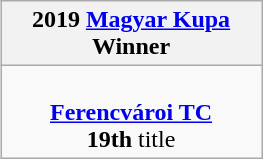<table class=wikitable style="text-align:center; width:175px; margin:auto">
<tr>
<th>2019 <a href='#'>Magyar Kupa</a><br>Winner</th>
</tr>
<tr>
<td><br><strong><a href='#'>Ferencvároi TC</a></strong><br><strong>19th</strong> title</td>
</tr>
</table>
